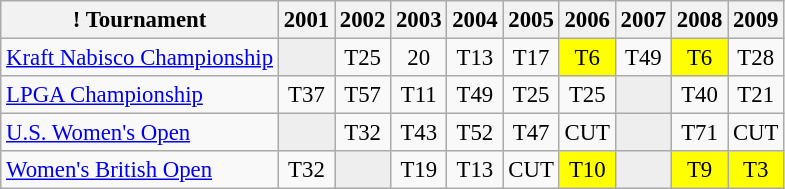<table class="wikitable" style="font-size:95%;text-align:center;">
<tr>
<th>! Tournament</th>
<th>2001</th>
<th>2002</th>
<th>2003</th>
<th>2004</th>
<th>2005</th>
<th>2006</th>
<th>2007</th>
<th>2008</th>
<th>2009</th>
</tr>
<tr>
<td align=left><a href='#'>Kraft Nabisco Championship</a></td>
<td style="background:#eeeeee;"></td>
<td>T25</td>
<td>20</td>
<td>T13</td>
<td>T17</td>
<td style="background:yellow;">T6</td>
<td>T49</td>
<td style="background:yellow;">T6</td>
<td>T28</td>
</tr>
<tr>
<td align=left><a href='#'>LPGA Championship</a></td>
<td>T37</td>
<td>T57</td>
<td>T11</td>
<td>T49</td>
<td>T25</td>
<td>T25</td>
<td style="background:#eeeeee;"></td>
<td>T40</td>
<td>T21</td>
</tr>
<tr>
<td align=left><a href='#'>U.S. Women's Open</a></td>
<td style="background:#eeeeee;"></td>
<td>T32</td>
<td>T43</td>
<td>T52</td>
<td>T47</td>
<td>CUT</td>
<td style="background:#eeeeee;"></td>
<td>T71</td>
<td>CUT</td>
</tr>
<tr>
<td align=left><a href='#'>Women's British Open</a></td>
<td>T32</td>
<td style="background:#eeeeee;"></td>
<td>T19</td>
<td>T13</td>
<td>CUT</td>
<td style="background:yellow;">T10</td>
<td style="background:#eeeeee;"></td>
<td style="background:yellow;">T9</td>
<td style="background:yellow;">T3</td>
</tr>
</table>
